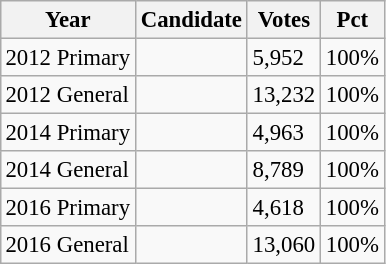<table class="wikitable" style="margin:0.5em ; font-size:95%">
<tr>
<th>Year</th>
<th>Candidate</th>
<th>Votes</th>
<th>Pct</th>
</tr>
<tr>
<td>2012 Primary</td>
<td></td>
<td>5,952</td>
<td>100%</td>
</tr>
<tr>
<td>2012 General</td>
<td></td>
<td>13,232</td>
<td>100%</td>
</tr>
<tr>
<td>2014 Primary</td>
<td></td>
<td>4,963</td>
<td>100%</td>
</tr>
<tr>
<td>2014 General</td>
<td></td>
<td>8,789</td>
<td>100%</td>
</tr>
<tr>
<td>2016 Primary</td>
<td></td>
<td>4,618</td>
<td>100%</td>
</tr>
<tr>
<td>2016 General</td>
<td></td>
<td>13,060</td>
<td>100%</td>
</tr>
</table>
